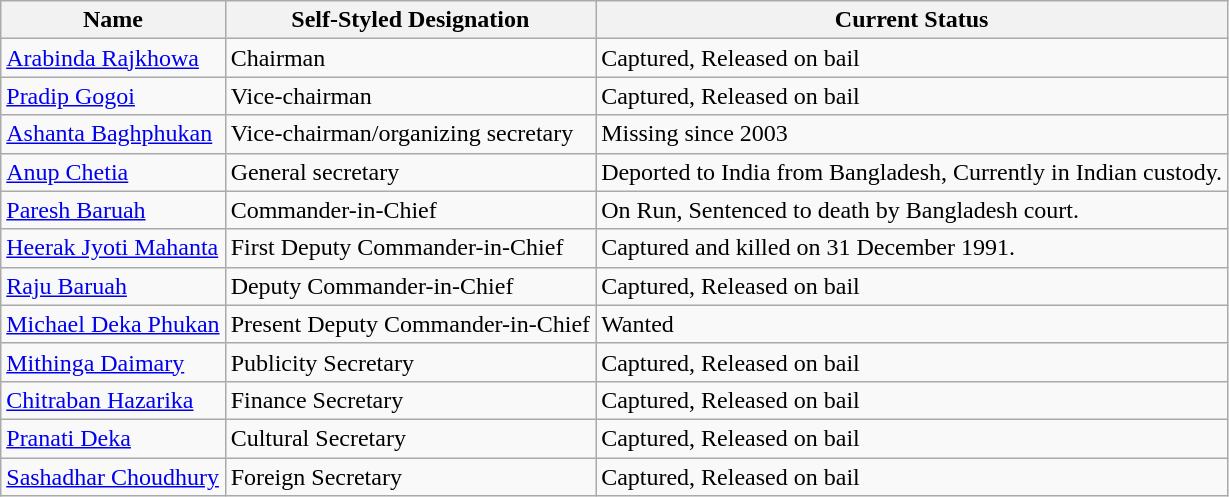<table class="wikitable">
<tr>
<th>Name</th>
<th>Self-Styled Designation</th>
<th>Current Status</th>
</tr>
<tr>
<td><a href='#'>Arabinda Rajkhowa</a></td>
<td>Chairman</td>
<td>Captured, Released on bail</td>
</tr>
<tr>
<td><a href='#'>Pradip Gogoi</a></td>
<td>Vice-chairman</td>
<td>Captured,  Released on bail</td>
</tr>
<tr>
<td><a href='#'>Ashanta Baghphukan</a></td>
<td>Vice-chairman/organizing secretary</td>
<td>Missing since 2003</td>
</tr>
<tr>
<td><a href='#'>Anup Chetia</a></td>
<td>General secretary</td>
<td>Deported to India from Bangladesh,  Currently in Indian custody.</td>
</tr>
<tr>
<td><a href='#'>Paresh Baruah</a></td>
<td>Commander-in-Chief</td>
<td>On Run, Sentenced to death by Bangladesh court.</td>
</tr>
<tr>
<td><a href='#'>Heerak Jyoti Mahanta</a></td>
<td>First Deputy Commander-in-Chief</td>
<td>Captured and killed on 31 December 1991.</td>
</tr>
<tr>
<td><a href='#'>Raju Baruah</a></td>
<td>Deputy Commander-in-Chief</td>
<td>Captured, Released on bail</td>
</tr>
<tr>
<td><a href='#'>Michael Deka Phukan</a></td>
<td>Present Deputy Commander-in-Chief</td>
<td>Wanted</td>
</tr>
<tr>
<td><a href='#'>Mithinga Daimary</a></td>
<td>Publicity Secretary</td>
<td>Captured, Released on bail</td>
</tr>
<tr>
<td><a href='#'>Chitraban Hazarika</a></td>
<td>Finance Secretary</td>
<td>Captured, Released on bail</td>
</tr>
<tr>
<td><a href='#'>Pranati Deka</a></td>
<td>Cultural Secretary</td>
<td>Captured, Released on bail</td>
</tr>
<tr>
<td><a href='#'>Sashadhar Choudhury</a></td>
<td>Foreign Secretary</td>
<td>Captured, Released on bail</td>
</tr>
</table>
